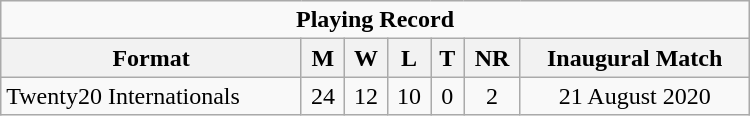<table class="wikitable" style="text-align: center; width: 500px;">
<tr>
<td colspan=7 align="center"><strong>Playing Record</strong></td>
</tr>
<tr>
<th>Format</th>
<th>M</th>
<th>W</th>
<th>L</th>
<th>T</th>
<th>NR</th>
<th>Inaugural Match</th>
</tr>
<tr>
<td align="left">Twenty20 Internationals</td>
<td>24</td>
<td>12</td>
<td>10</td>
<td>0</td>
<td>2</td>
<td>21 August 2020</td>
</tr>
</table>
